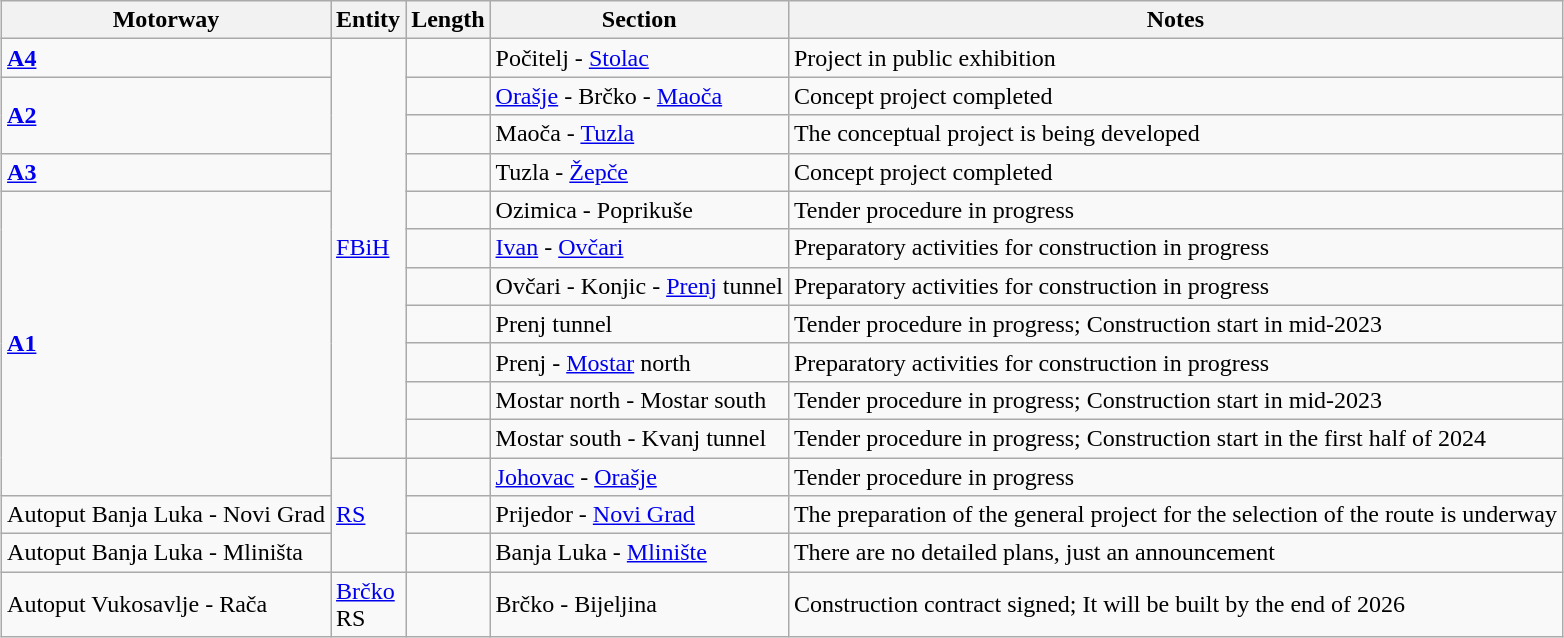<table class="wikitable" style="margin:auto;">
<tr>
<th>Motorway</th>
<th>Entity</th>
<th>Length</th>
<th>Section</th>
<th>Notes</th>
</tr>
<tr>
<td> <strong><a href='#'>A4</a></strong></td>
<td rowspan="11"><a href='#'>FBiH</a></td>
<td></td>
<td>Počitelj - <a href='#'>Stolac</a></td>
<td>Project in public exhibition</td>
</tr>
<tr>
<td rowspan="2"> <strong><a href='#'>A2</a></strong></td>
<td></td>
<td><a href='#'>Orašje</a> - Brčko - <a href='#'>Maoča</a></td>
<td>Concept project completed</td>
</tr>
<tr>
<td></td>
<td>Maoča - <a href='#'>Tuzla</a></td>
<td>The conceptual project is being developed</td>
</tr>
<tr>
<td> <strong><a href='#'>A3</a></strong></td>
<td></td>
<td>Tuzla - <a href='#'>Žepče</a></td>
<td>Concept project completed</td>
</tr>
<tr>
<td rowspan="8"> <strong><a href='#'>A1</a></strong></td>
<td></td>
<td>Ozimica - Poprikuše</td>
<td>Tender procedure in progress</td>
</tr>
<tr>
<td></td>
<td><a href='#'>Ivan</a> - <a href='#'>Ovčari</a></td>
<td>Preparatory activities for construction in progress</td>
</tr>
<tr>
<td></td>
<td>Ovčari - Konjic - <a href='#'>Prenj</a> tunnel</td>
<td>Preparatory activities for construction in progress</td>
</tr>
<tr>
<td></td>
<td>Prenj tunnel</td>
<td>Tender procedure in progress; Construction start in mid-2023</td>
</tr>
<tr>
<td></td>
<td>Prenj - <a href='#'>Mostar</a> north</td>
<td>Preparatory activities for construction in progress</td>
</tr>
<tr>
<td></td>
<td>Mostar north - Mostar south</td>
<td>Tender procedure in progress; Construction start in mid-2023</td>
</tr>
<tr>
<td></td>
<td>Mostar south - Kvanj tunnel</td>
<td>Tender procedure in progress; Construction start in the first half of 2024</td>
</tr>
<tr>
<td rowspan="3"><a href='#'>RS</a></td>
<td></td>
<td><a href='#'>Johovac</a> - <a href='#'>Orašje</a></td>
<td>Tender procedure in progress</td>
</tr>
<tr>
<td>Autoput Banja Luka - Novi Grad</td>
<td></td>
<td>Prijedor - <a href='#'>Novi Grad</a></td>
<td>The preparation of the general project for the selection of the route is underway</td>
</tr>
<tr>
<td>Autoput Banja Luka - Mliništa</td>
<td></td>
<td>Banja Luka - <a href='#'>Mlinište</a></td>
<td>There are no detailed plans, just an announcement</td>
</tr>
<tr>
<td>Autoput Vukosavlje - Rača</td>
<td><a href='#'>Brčko</a><br>RS</td>
<td></td>
<td>Brčko - Bijeljina</td>
<td>Construction contract signed; It will be built by the end of 2026</td>
</tr>
</table>
